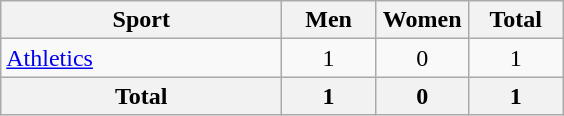<table class="wikitable sortable" style="text-align:center;">
<tr>
<th width=180>Sport</th>
<th width=55>Men</th>
<th width=55>Women</th>
<th width=55>Total</th>
</tr>
<tr>
<td align=left><a href='#'>Athletics</a></td>
<td>1</td>
<td>0</td>
<td>1</td>
</tr>
<tr>
<th>Total</th>
<th>1</th>
<th>0</th>
<th>1</th>
</tr>
</table>
